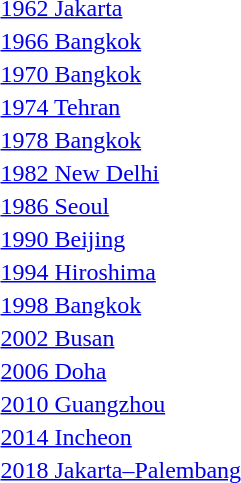<table>
<tr>
<td><a href='#'>1962 Jakarta</a></td>
<td></td>
<td></td>
<td></td>
</tr>
<tr>
<td><a href='#'>1966 Bangkok</a></td>
<td></td>
<td></td>
<td></td>
</tr>
<tr>
<td><a href='#'>1970 Bangkok</a></td>
<td></td>
<td></td>
<td></td>
</tr>
<tr>
<td><a href='#'>1974 Tehran</a></td>
<td></td>
<td></td>
<td></td>
</tr>
<tr>
<td><a href='#'>1978 Bangkok</a></td>
<td></td>
<td></td>
<td></td>
</tr>
<tr>
<td><a href='#'>1982 New Delhi</a></td>
<td></td>
<td></td>
<td></td>
</tr>
<tr>
<td><a href='#'>1986 Seoul</a></td>
<td></td>
<td></td>
<td></td>
</tr>
<tr>
<td><a href='#'>1990 Beijing</a></td>
<td></td>
<td></td>
<td></td>
</tr>
<tr>
<td><a href='#'>1994 Hiroshima</a></td>
<td></td>
<td></td>
<td></td>
</tr>
<tr>
<td><a href='#'>1998 Bangkok</a></td>
<td></td>
<td></td>
<td></td>
</tr>
<tr>
<td><a href='#'>2002 Busan</a></td>
<td></td>
<td></td>
<td></td>
</tr>
<tr>
<td><a href='#'>2006 Doha</a></td>
<td></td>
<td></td>
<td></td>
</tr>
<tr>
<td><a href='#'>2010 Guangzhou</a></td>
<td></td>
<td></td>
<td></td>
</tr>
<tr>
<td><a href='#'>2014 Incheon</a></td>
<td></td>
<td></td>
<td></td>
</tr>
<tr>
<td><a href='#'>2018 Jakarta–Palembang</a></td>
<td></td>
<td></td>
<td></td>
</tr>
</table>
